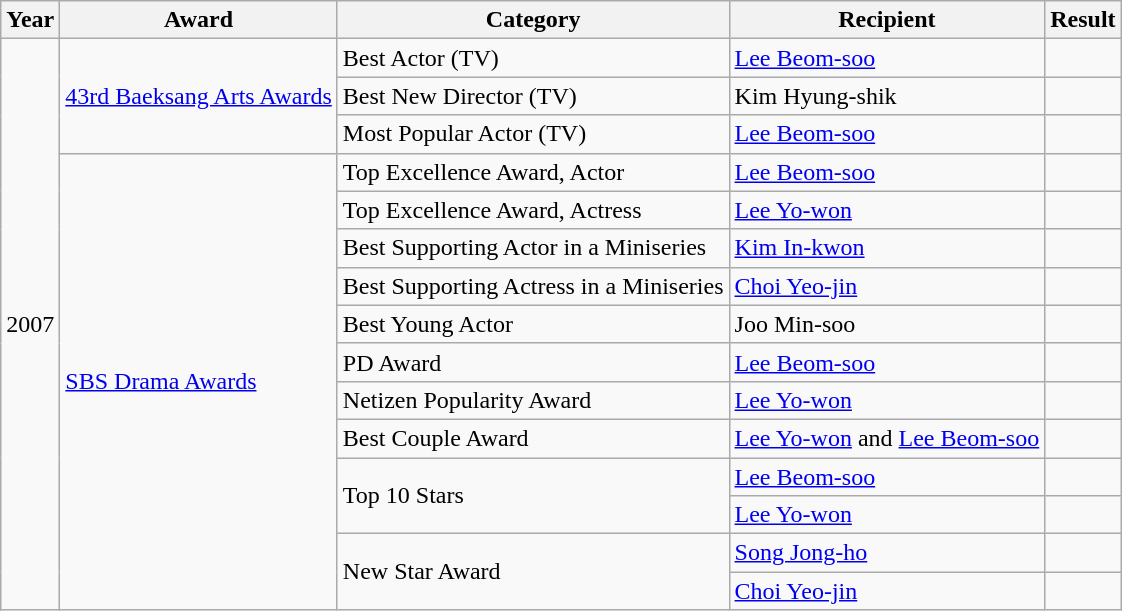<table class="wikitable">
<tr>
<th>Year</th>
<th>Award</th>
<th>Category</th>
<th>Recipient</th>
<th>Result</th>
</tr>
<tr>
<td rowspan=15>2007</td>
<td rowspan=3><a href='#'>43rd Baeksang Arts Awards</a></td>
<td>Best Actor (TV)</td>
<td><a href='#'>Lee Beom-soo</a></td>
<td></td>
</tr>
<tr>
<td>Best New Director (TV)</td>
<td>Kim Hyung-shik</td>
<td></td>
</tr>
<tr>
<td>Most Popular Actor (TV)</td>
<td><a href='#'>Lee Beom-soo</a></td>
<td></td>
</tr>
<tr>
<td rowspan=12><a href='#'>SBS Drama Awards</a></td>
<td>Top Excellence Award, Actor</td>
<td><a href='#'>Lee Beom-soo</a></td>
<td></td>
</tr>
<tr>
<td>Top Excellence Award, Actress</td>
<td><a href='#'>Lee Yo-won</a></td>
<td></td>
</tr>
<tr>
<td>Best Supporting Actor in a Miniseries</td>
<td><a href='#'>Kim In-kwon</a></td>
<td></td>
</tr>
<tr>
<td>Best Supporting Actress in a Miniseries</td>
<td><a href='#'>Choi Yeo-jin</a></td>
<td></td>
</tr>
<tr>
<td>Best Young Actor</td>
<td>Joo Min-soo</td>
<td></td>
</tr>
<tr>
<td>PD Award</td>
<td><a href='#'>Lee Beom-soo</a></td>
<td></td>
</tr>
<tr>
<td>Netizen Popularity Award</td>
<td><a href='#'>Lee Yo-won</a></td>
<td></td>
</tr>
<tr>
<td>Best Couple Award</td>
<td><a href='#'>Lee Yo-won</a> and <a href='#'>Lee Beom-soo</a></td>
<td></td>
</tr>
<tr>
<td rowspan=2>Top 10 Stars</td>
<td><a href='#'>Lee Beom-soo</a></td>
<td></td>
</tr>
<tr>
<td><a href='#'>Lee Yo-won</a></td>
<td></td>
</tr>
<tr>
<td rowspan=2>New Star Award</td>
<td><a href='#'>Song Jong-ho</a></td>
<td></td>
</tr>
<tr>
<td><a href='#'>Choi Yeo-jin</a></td>
<td></td>
</tr>
</table>
